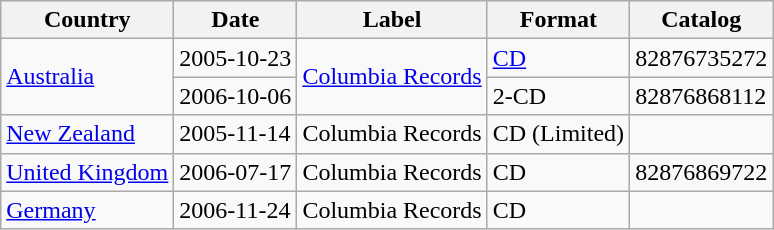<table class="wikitable">
<tr>
<th>Country</th>
<th>Date</th>
<th>Label</th>
<th>Format</th>
<th>Catalog</th>
</tr>
<tr>
<td rowspan="2"><a href='#'>Australia</a></td>
<td>2005-10-23</td>
<td rowspan="2"><a href='#'>Columbia Records</a></td>
<td><a href='#'>CD</a></td>
<td>82876735272</td>
</tr>
<tr>
<td>2006-10-06</td>
<td>2-CD</td>
<td>82876868112</td>
</tr>
<tr>
<td><a href='#'>New Zealand</a></td>
<td>2005-11-14</td>
<td>Columbia Records</td>
<td>CD (Limited)</td>
<td></td>
</tr>
<tr>
<td><a href='#'>United Kingdom</a></td>
<td>2006-07-17</td>
<td>Columbia Records</td>
<td>CD</td>
<td>82876869722</td>
</tr>
<tr>
<td><a href='#'>Germany</a></td>
<td>2006-11-24</td>
<td>Columbia Records</td>
<td>CD</td>
<td></td>
</tr>
</table>
